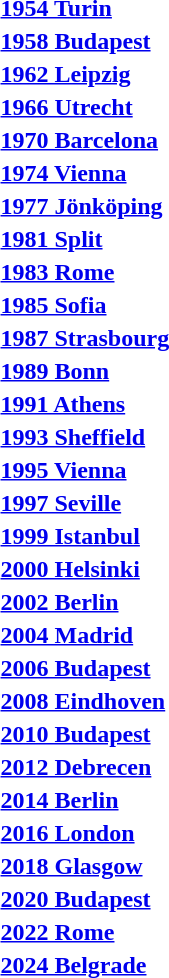<table>
<tr>
<th style="text-align:left;"><a href='#'>1954 Turin</a></th>
<td></td>
<td></td>
<td></td>
</tr>
<tr>
<th style="text-align:left;"><a href='#'>1958 Budapest</a></th>
<td></td>
<td></td>
<td></td>
</tr>
<tr>
<th style="text-align:left;"><a href='#'>1962 Leipzig</a></th>
<td></td>
<td></td>
<td></td>
</tr>
<tr>
<th style="text-align:left;"><a href='#'>1966 Utrecht</a></th>
<td></td>
<td></td>
<td></td>
</tr>
<tr>
<th style="text-align:left;"><a href='#'>1970 Barcelona</a></th>
<td></td>
<td></td>
<td></td>
</tr>
<tr>
<th style="text-align:left;"><a href='#'>1974 Vienna</a></th>
<td></td>
<td></td>
<td></td>
</tr>
<tr>
<th style="text-align:left;"><a href='#'>1977 Jönköping</a></th>
<td></td>
<td></td>
<td></td>
</tr>
<tr>
<th style="text-align:left;"><a href='#'>1981 Split</a></th>
<td></td>
<td></td>
<td></td>
</tr>
<tr>
<th style="text-align:left;"><a href='#'>1983 Rome</a></th>
<td></td>
<td></td>
<td></td>
</tr>
<tr>
<th style="text-align:left;"><a href='#'>1985 Sofia</a></th>
<td></td>
<td></td>
<td></td>
</tr>
<tr>
<th style="text-align:left;"><a href='#'>1987 Strasbourg</a></th>
<td></td>
<td></td>
<td></td>
</tr>
<tr>
<th style="text-align:left;"><a href='#'>1989 Bonn</a></th>
<td></td>
<td></td>
<td></td>
</tr>
<tr>
<th style="text-align:left;"><a href='#'>1991 Athens</a></th>
<td></td>
<td></td>
<td></td>
</tr>
<tr>
<th style="text-align:left;"><a href='#'>1993 Sheffield</a></th>
<td></td>
<td></td>
<td></td>
</tr>
<tr>
<th style="text-align:left;"><a href='#'>1995 Vienna</a></th>
<td></td>
<td></td>
<td></td>
</tr>
<tr>
<th style="text-align:left;"><a href='#'>1997 Seville</a></th>
<td></td>
<td></td>
<td></td>
</tr>
<tr>
<th style="text-align:left;"><a href='#'>1999 Istanbul</a></th>
<td></td>
<td></td>
<td></td>
</tr>
<tr>
<th style="text-align:left;"><a href='#'>2000 Helsinki</a></th>
<td></td>
<td></td>
<td></td>
</tr>
<tr>
<th style="text-align:left;"><a href='#'>2002 Berlin</a></th>
<td></td>
<td></td>
<td></td>
</tr>
<tr>
<th style="text-align:left;"><a href='#'>2004 Madrid</a></th>
<td></td>
<td></td>
<td></td>
</tr>
<tr>
<th style="text-align:left;"><a href='#'>2006 Budapest</a></th>
<td></td>
<td></td>
<td></td>
</tr>
<tr>
<th style="text-align:left;"><a href='#'>2008 Eindhoven</a></th>
<td></td>
<td></td>
<td></td>
</tr>
<tr>
<th style="text-align:left;"><a href='#'>2010 Budapest</a></th>
<td></td>
<td></td>
<td></td>
</tr>
<tr>
<th style="text-align:left;"><a href='#'>2012 Debrecen</a></th>
<td></td>
<td></td>
<td></td>
</tr>
<tr>
<th style="text-align:left;"><a href='#'>2014 Berlin</a></th>
<td></td>
<td></td>
<td></td>
</tr>
<tr>
<th style="text-align:left;"><a href='#'>2016 London</a></th>
<td></td>
<td></td>
<td></td>
</tr>
<tr>
<th style="text-align:left;"><a href='#'>2018 Glasgow</a></th>
<td></td>
<td></td>
<td></td>
</tr>
<tr>
<th style="text-align:left;"><a href='#'>2020 Budapest</a></th>
<td></td>
<td></td>
<td></td>
</tr>
<tr>
<th style="text-align:left;"><a href='#'>2022 Rome</a></th>
<td></td>
<td></td>
<td></td>
</tr>
<tr>
<th style="text-align:left;"><a href='#'>2024 Belgrade</a></th>
<td></td>
<td></td>
<td></td>
</tr>
</table>
